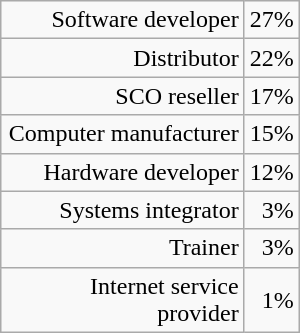<table class="wikitable floatright" style="text-align: right; width: 200px; height: 200px;">
<tr>
<td>Software developer</td>
<td>27%</td>
</tr>
<tr>
<td>Distributor</td>
<td>22%</td>
</tr>
<tr>
<td>SCO reseller</td>
<td>17%</td>
</tr>
<tr>
<td>Computer manufacturer</td>
<td>15%</td>
</tr>
<tr>
<td>Hardware developer</td>
<td>12%</td>
</tr>
<tr>
<td>Systems integrator</td>
<td>3%</td>
</tr>
<tr>
<td>Trainer</td>
<td>3%</td>
</tr>
<tr>
<td>Internet service provider</td>
<td>1%</td>
</tr>
</table>
